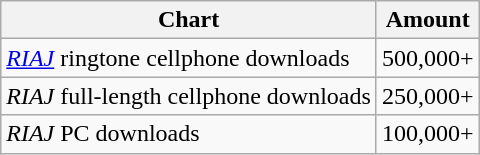<table class="wikitable">
<tr>
<th>Chart</th>
<th>Amount</th>
</tr>
<tr>
<td><em><a href='#'>RIAJ</a></em> ringtone cellphone downloads</td>
<td align="center">500,000+</td>
</tr>
<tr>
<td><em>RIAJ</em> full-length cellphone downloads</td>
<td align="center">250,000+</td>
</tr>
<tr>
<td><em>RIAJ</em> PC downloads</td>
<td align="center">100,000+</td>
</tr>
</table>
